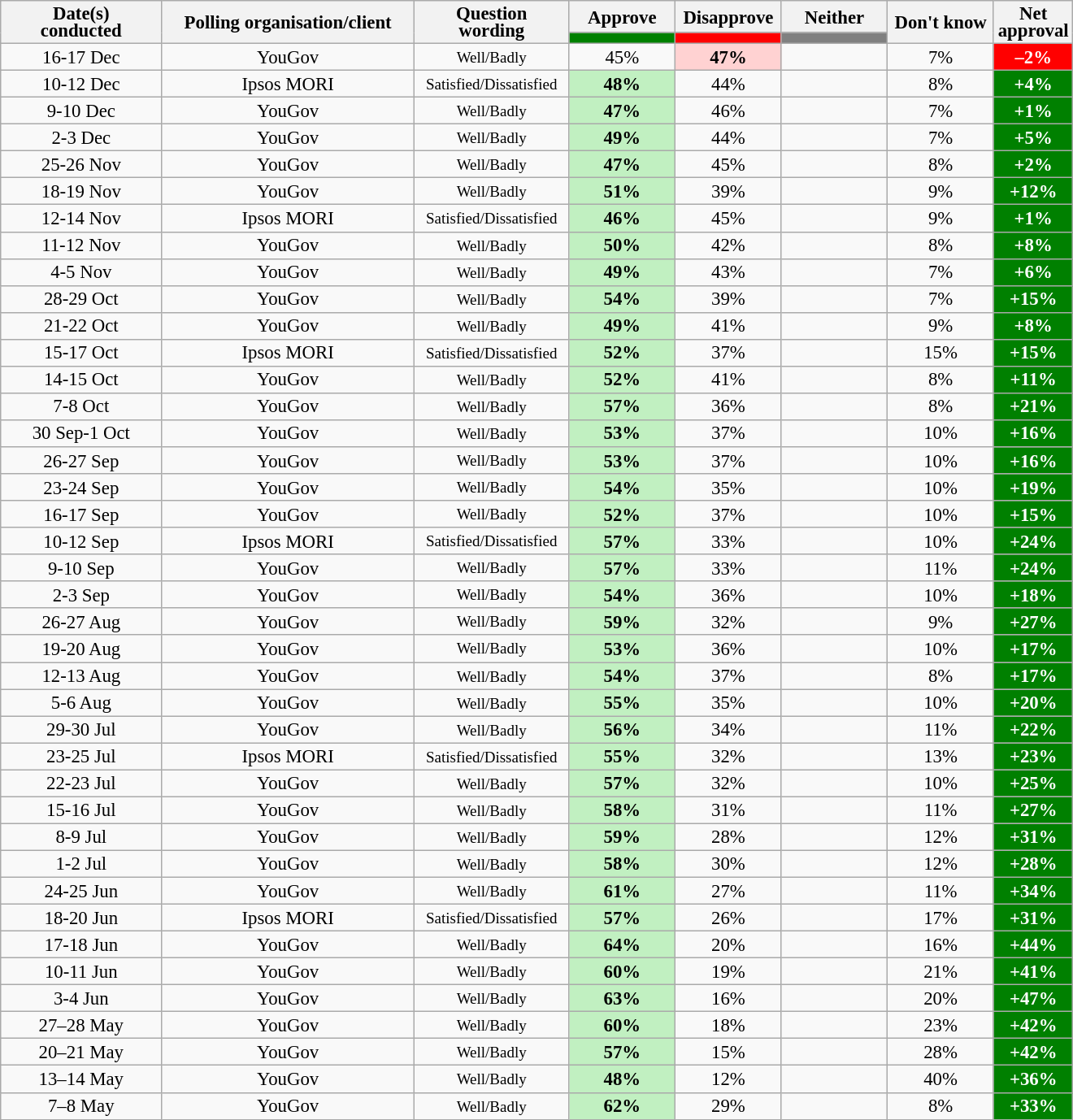<table class="wikitable collapsible sortable" style="text-align:center;font-size:95%;line-height:14px;">
<tr>
<th style="width:125px;" rowspan="2">Date(s)<br>conducted</th>
<th style="width:200px;" rowspan="2">Polling organisation/client</th>
<th style="width:120px;" rowspan="2">Question<br>wording</th>
<th class="unsortable" style="width:80px;">Approve</th>
<th class="unsortable" style="width: 80px;">Disapprove</th>
<th class="unsortable" style="width:80px;">Neither</th>
<th class="unsortable" style="width:80px;" rowspan="2">Don't know</th>
<th class="unsortable" style="width:20px;" rowspan="2">Net approval</th>
</tr>
<tr>
<th class="unsortable" style="background:green;width:60px;"></th>
<th class="unsortable" style="background:red;width:60px;"></th>
<th class="unsortable" style="background:grey;width:60px;"></th>
</tr>
<tr>
<td>16-17 Dec</td>
<td>YouGov</td>
<td><small>Well/Badly</small></td>
<td>45%</td>
<td style="background:#FFD2D2"><strong>47%</strong></td>
<td></td>
<td>7%</td>
<td style="background:red;color:white;"><strong>–2%</strong></td>
</tr>
<tr>
<td>10-12 Dec</td>
<td>Ipsos MORI</td>
<td><small>Satisfied/Dissatisfied</small></td>
<td style="background:#C1F0C1"><strong>48%</strong></td>
<td>44%</td>
<td></td>
<td>8%</td>
<td style="background:green;color:white;"><strong>+4%</strong></td>
</tr>
<tr>
<td>9-10 Dec</td>
<td>YouGov</td>
<td><small>Well/Badly</small></td>
<td style="background:#C1F0C1"><strong>47%</strong></td>
<td>46%</td>
<td></td>
<td>7%</td>
<td style="background:green;color:white;"><strong>+1%</strong></td>
</tr>
<tr>
<td>2-3 Dec</td>
<td>YouGov</td>
<td><small>Well/Badly</small></td>
<td style="background:#C1F0C1"><strong>49%</strong></td>
<td>44%</td>
<td></td>
<td>7%</td>
<td style="background:green;color:white;"><strong>+5%</strong></td>
</tr>
<tr>
<td>25-26 Nov</td>
<td>YouGov</td>
<td><small>Well/Badly</small></td>
<td style="background:#C1F0C1"><strong>47%</strong></td>
<td>45%</td>
<td></td>
<td>8%</td>
<td style="background:green;color:white;"><strong>+2%</strong></td>
</tr>
<tr>
<td>18-19 Nov</td>
<td>YouGov</td>
<td><small>Well/Badly</small></td>
<td style="background:#C1F0C1"><strong>51%</strong></td>
<td>39%</td>
<td></td>
<td>9%</td>
<td style="background:green;color:white;"><strong>+12%</strong></td>
</tr>
<tr>
<td>12-14 Nov</td>
<td>Ipsos MORI</td>
<td><small>Satisfied/Dissatisfied</small></td>
<td style="background:#C1F0C1"><strong>46%</strong></td>
<td>45%</td>
<td></td>
<td>9%</td>
<td style="background:green;color:white;"><strong>+1%</strong></td>
</tr>
<tr>
<td>11-12 Nov</td>
<td>YouGov</td>
<td><small>Well/Badly</small></td>
<td style="background:#C1F0C1"><strong>50%</strong></td>
<td>42%</td>
<td></td>
<td>8%</td>
<td style="background:green;color:white;"><strong>+8%</strong></td>
</tr>
<tr>
<td>4-5 Nov</td>
<td>YouGov</td>
<td><small>Well/Badly</small></td>
<td style="background:#C1F0C1"><strong>49%</strong></td>
<td>43%</td>
<td></td>
<td>7%</td>
<td style="background:green;color:white;"><strong>+6%</strong></td>
</tr>
<tr>
<td>28-29 Oct</td>
<td>YouGov</td>
<td><small>Well/Badly</small></td>
<td style="background:#C1F0C1"><strong>54%</strong></td>
<td>39%</td>
<td></td>
<td>7%</td>
<td style="background:green;color:white;"><strong>+15%</strong></td>
</tr>
<tr>
<td>21-22 Oct</td>
<td>YouGov</td>
<td><small>Well/Badly</small></td>
<td style="background:#C1F0C1"><strong>49%</strong></td>
<td>41%</td>
<td></td>
<td>9%</td>
<td style="background:green;color:white;"><strong>+8%</strong></td>
</tr>
<tr>
<td>15-17 Oct</td>
<td>Ipsos MORI</td>
<td><small>Satisfied/Dissatisfied</small></td>
<td style="background:#C1F0C1"><strong>52%</strong></td>
<td>37%</td>
<td></td>
<td>15%</td>
<td style="background:green;color:white;"><strong>+15%</strong></td>
</tr>
<tr>
<td>14-15 Oct</td>
<td>YouGov</td>
<td><small>Well/Badly</small></td>
<td style="background:#C1F0C1"><strong>52%</strong></td>
<td>41%</td>
<td></td>
<td>8%</td>
<td style="background:green;color:white;"><strong>+11%</strong></td>
</tr>
<tr>
<td>7-8 Oct</td>
<td>YouGov</td>
<td><small>Well/Badly</small></td>
<td style="background:#C1F0C1"><strong>57%</strong></td>
<td>36%</td>
<td></td>
<td>8%</td>
<td style="background:green;color:white;"><strong>+21%</strong></td>
</tr>
<tr>
<td>30 Sep-1 Oct</td>
<td>YouGov</td>
<td><small>Well/Badly</small></td>
<td style="background:#C1F0C1"><strong>53%</strong></td>
<td>37%</td>
<td></td>
<td>10%</td>
<td style="background:green;color:white;"><strong>+16%</strong></td>
</tr>
<tr>
<td>26-27 Sep</td>
<td>YouGov</td>
<td><small>Well/Badly</small></td>
<td style="background:#C1F0C1"><strong>53%</strong></td>
<td>37%</td>
<td></td>
<td>10%</td>
<td style="background:green;color:white;"><strong>+16%</strong></td>
</tr>
<tr>
<td>23-24 Sep</td>
<td>YouGov</td>
<td><small>Well/Badly</small></td>
<td style="background:#C1F0C1"><strong>54%</strong></td>
<td>35%</td>
<td></td>
<td>10%</td>
<td style="background:green;color:white;"><strong>+19%</strong></td>
</tr>
<tr>
<td>16-17 Sep</td>
<td>YouGov</td>
<td><small>Well/Badly</small></td>
<td style="background:#C1F0C1"><strong>52%</strong></td>
<td>37%</td>
<td></td>
<td>10%</td>
<td style="background:green;color:white;"><strong>+15%</strong></td>
</tr>
<tr>
<td>10-12 Sep</td>
<td>Ipsos MORI</td>
<td><small>Satisfied/Dissatisfied</small></td>
<td style="background:#C1F0C1"><strong>57%</strong></td>
<td>33%</td>
<td></td>
<td>10%</td>
<td style="background:green;color:white;"><strong>+24%</strong></td>
</tr>
<tr>
<td>9-10 Sep</td>
<td>YouGov</td>
<td><small>Well/Badly</small></td>
<td style="background:#C1F0C1"><strong>57%</strong></td>
<td>33%</td>
<td></td>
<td>11%</td>
<td style="background:green;color:white;"><strong>+24%</strong></td>
</tr>
<tr>
<td>2-3 Sep</td>
<td>YouGov</td>
<td><small>Well/Badly</small></td>
<td style="background:#C1F0C1"><strong>54%</strong></td>
<td>36%</td>
<td></td>
<td>10%</td>
<td style="background:green;color:white;"><strong>+18%</strong></td>
</tr>
<tr>
<td>26-27 Aug</td>
<td>YouGov</td>
<td><small>Well/Badly</small></td>
<td style="background:#C1F0C1"><strong>59%</strong></td>
<td>32%</td>
<td></td>
<td>9%</td>
<td style="background:green;color:white;"><strong>+27%</strong></td>
</tr>
<tr>
<td>19-20 Aug</td>
<td>YouGov</td>
<td><small>Well/Badly</small></td>
<td style="background:#C1F0C1"><strong>53%</strong></td>
<td>36%</td>
<td></td>
<td>10%</td>
<td style="background:green;color:white;"><strong>+17%</strong></td>
</tr>
<tr>
<td>12-13 Aug</td>
<td>YouGov</td>
<td><small>Well/Badly</small></td>
<td style="background:#C1F0C1"><strong>54%</strong></td>
<td>37%</td>
<td></td>
<td>8%</td>
<td style="background:green;color:white;"><strong>+17%</strong></td>
</tr>
<tr>
<td>5-6 Aug</td>
<td>YouGov</td>
<td><small>Well/Badly</small></td>
<td style="background:#C1F0C1"><strong>55%</strong></td>
<td>35%</td>
<td></td>
<td>10%</td>
<td style="background:green;color:white;"><strong>+20%</strong></td>
</tr>
<tr>
<td>29-30 Jul</td>
<td>YouGov</td>
<td><small>Well/Badly</small></td>
<td style="background:#C1F0C1"><strong>56%</strong></td>
<td>34%</td>
<td></td>
<td>11%</td>
<td style="background:green;color:white;"><strong>+22%</strong></td>
</tr>
<tr>
<td>23-25 Jul</td>
<td>Ipsos MORI</td>
<td><small>Satisfied/Dissatisfied</small></td>
<td style="background:#C1F0C1"><strong>55%</strong></td>
<td>32%</td>
<td></td>
<td>13%</td>
<td style="background:green;color:white;"><strong>+23%</strong></td>
</tr>
<tr>
<td>22-23 Jul</td>
<td>YouGov</td>
<td><small>Well/Badly</small></td>
<td style="background:#C1F0C1"><strong>57%</strong></td>
<td>32%</td>
<td></td>
<td>10%</td>
<td style="background:green;color:white;"><strong>+25%</strong></td>
</tr>
<tr>
<td>15-16 Jul</td>
<td>YouGov</td>
<td><small>Well/Badly</small></td>
<td style="background:#C1F0C1"><strong>58%</strong></td>
<td>31%</td>
<td></td>
<td>11%</td>
<td style="background:green;color:white;"><strong>+27%</strong></td>
</tr>
<tr>
<td>8-9 Jul</td>
<td>YouGov</td>
<td><small>Well/Badly</small></td>
<td style="background:#C1F0C1"><strong>59%</strong></td>
<td>28%</td>
<td></td>
<td>12%</td>
<td style="background:green;color:white;"><strong>+31%</strong></td>
</tr>
<tr>
<td>1-2 Jul</td>
<td>YouGov</td>
<td><small>Well/Badly</small></td>
<td style="background:#C1F0C1"><strong>58%</strong></td>
<td>30%</td>
<td></td>
<td>12%</td>
<td style="background:green;color:white;"><strong>+28%</strong></td>
</tr>
<tr>
<td>24-25 Jun</td>
<td>YouGov</td>
<td><small>Well/Badly</small></td>
<td style="background:#C1F0C1"><strong>61%</strong></td>
<td>27%</td>
<td></td>
<td>11%</td>
<td style="background:green;color:white;"><strong>+34%</strong></td>
</tr>
<tr>
<td>18-20 Jun</td>
<td>Ipsos MORI</td>
<td><small>Satisfied/Dissatisfied</small></td>
<td style="background:#C1F0C1"><strong>57%</strong></td>
<td>26%</td>
<td></td>
<td>17%</td>
<td style="background:green;color:white;"><strong>+31%</strong></td>
</tr>
<tr>
<td>17-18 Jun</td>
<td>YouGov</td>
<td><small>Well/Badly</small></td>
<td style="background:#C1F0C1"><strong>64%</strong></td>
<td>20%</td>
<td></td>
<td>16%</td>
<td style="background:green;color:white;"><strong>+44%</strong></td>
</tr>
<tr>
<td>10-11 Jun</td>
<td>YouGov</td>
<td><small>Well/Badly</small></td>
<td style="background:#C1F0C1"><strong>60%</strong></td>
<td>19%</td>
<td></td>
<td>21%</td>
<td style="background:green;color:white;"><strong>+41%</strong></td>
</tr>
<tr>
<td>3-4 Jun</td>
<td>YouGov</td>
<td><small>Well/Badly</small></td>
<td style="background:#C1F0C1"><strong>63%</strong></td>
<td>16%</td>
<td></td>
<td>20%</td>
<td style="background:green;color:white;"><strong>+47%</strong></td>
</tr>
<tr>
<td>27–28 May</td>
<td>YouGov</td>
<td><small>Well/Badly</small></td>
<td style="background:#C1F0C1"><strong>60%</strong></td>
<td>18%</td>
<td></td>
<td>23%</td>
<td style="background:green;color:white;"><strong>+42%</strong></td>
</tr>
<tr>
<td>20–21 May</td>
<td>YouGov</td>
<td><small>Well/Badly</small></td>
<td style="background:#C1F0C1"><strong>57%</strong></td>
<td>15%</td>
<td></td>
<td>28%</td>
<td style="background:green;color:white;"><strong>+42%</strong></td>
</tr>
<tr>
<td>13–14 May</td>
<td>YouGov</td>
<td><small>Well/Badly</small></td>
<td style="background:#C1F0C1"><strong>48%</strong></td>
<td>12%</td>
<td></td>
<td>40%</td>
<td style="background:green;color:white;"><strong>+36%</strong></td>
</tr>
<tr>
<td>7–8 May</td>
<td>YouGov</td>
<td><small>Well/Badly</small></td>
<td style="background:#C1F0C1"><strong>62%</strong></td>
<td>29%</td>
<td></td>
<td>8%</td>
<td style="background:green;color:white;"><strong>+33%</strong></td>
</tr>
</table>
